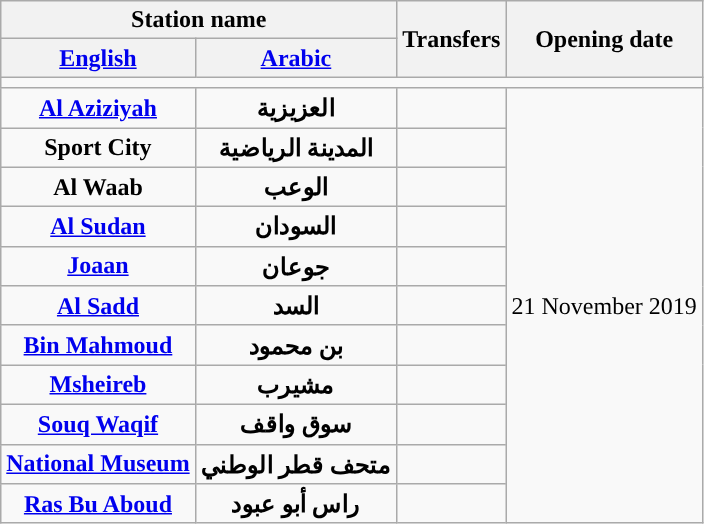<table class="wikitable"  style="text-align:center;">
<tr>
<th colspan="2">Station name</th>
<th rowspan="2">Transfers</th>
<th rowspan="2">Opening date</th>
</tr>
<tr>
<th><a href='#'>English</a></th>
<th><a href='#'>Arabic</a></th>
</tr>
<tr style="background:#">
<td colspan="10"></td>
</tr>
<tr>
<td><strong><a href='#'>Al Aziziyah</a></strong></td>
<td><strong>العزيزية</strong></td>
<td></td>
<td rowspan="11">21 November 2019</td>
</tr>
<tr>
<td><strong>Sport City</strong></td>
<td><strong>المدينة الرياضية</strong></td>
<td></td>
</tr>
<tr>
<td><strong>Al Waab</strong></td>
<td><strong>الوعب</strong></td>
<td></td>
</tr>
<tr>
<td><strong><a href='#'>Al Sudan</a></strong></td>
<td><strong>السودان</strong></td>
<td></td>
</tr>
<tr>
<td><strong><a href='#'>Joaan</a></strong></td>
<td><strong>جوعان</strong></td>
<td></td>
</tr>
<tr>
<td><strong><a href='#'>Al Sadd</a></strong></td>
<td><strong>السد</strong></td>
<td></td>
</tr>
<tr>
<td><strong><a href='#'>Bin Mahmoud</a></strong></td>
<td><strong>بن محمود</strong></td>
<td></td>
</tr>
<tr>
<td><strong><a href='#'>Msheireb</a></strong></td>
<td><strong>مشيرب</strong></td>
<td> </td>
</tr>
<tr>
<td><strong><a href='#'>Souq Waqif</a></strong></td>
<td><strong>سوق واقف</strong></td>
<td></td>
</tr>
<tr>
<td><strong><a href='#'>National Museum</a></strong></td>
<td><strong>متحف قطر الوطني</strong></td>
<td></td>
</tr>
<tr>
<td><strong><a href='#'>Ras Bu Aboud</a></strong></td>
<td><strong>راس أبو عبود</strong></td>
<td></td>
</tr>
</table>
